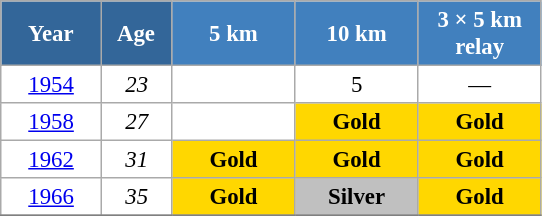<table class="wikitable" style="font-size:95%; text-align:center; border:grey solid 1px; border-collapse:collapse; background:#ffffff;">
<tr>
<th style="background-color:#369; color:white; width:60px;"> Year </th>
<th style="background-color:#369; color:white; width:40px;"> Age </th>
<th style="background-color:#4180be; color:white; width:75px;"> 5 km </th>
<th style="background-color:#4180be; color:white; width:75px;"> 10 km </th>
<th style="background-color:#4180be; color:white; width:75px;"> 3 × 5 km <br> relay </th>
</tr>
<tr>
<td><a href='#'>1954</a></td>
<td><em>23</em></td>
<td></td>
<td>5</td>
<td>—</td>
</tr>
<tr>
<td><a href='#'>1958</a></td>
<td><em>27</em></td>
<td></td>
<td style="background:gold;"><strong>Gold</strong></td>
<td style="background:gold;"><strong>Gold</strong></td>
</tr>
<tr>
<td><a href='#'>1962</a></td>
<td><em>31</em></td>
<td style="background:gold;"><strong>Gold</strong></td>
<td style="background:gold;"><strong>Gold</strong></td>
<td style="background:gold;"><strong>Gold</strong></td>
</tr>
<tr>
<td><a href='#'>1966</a></td>
<td><em>35</em></td>
<td style="background:gold;"><strong>Gold</strong></td>
<td style="background:silver;"><strong>Silver</strong></td>
<td style="background:gold;"><strong>Gold</strong></td>
</tr>
<tr>
</tr>
</table>
